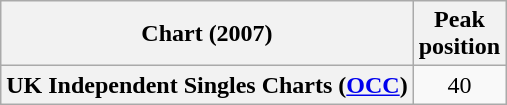<table class="wikitable sortable plainrowheaders">
<tr>
<th>Chart (2007)</th>
<th>Peak<br>position</th>
</tr>
<tr>
<th scope="row">UK Independent Singles Charts (<a href='#'>OCC</a>)</th>
<td style="text-align:center;">40</td>
</tr>
</table>
